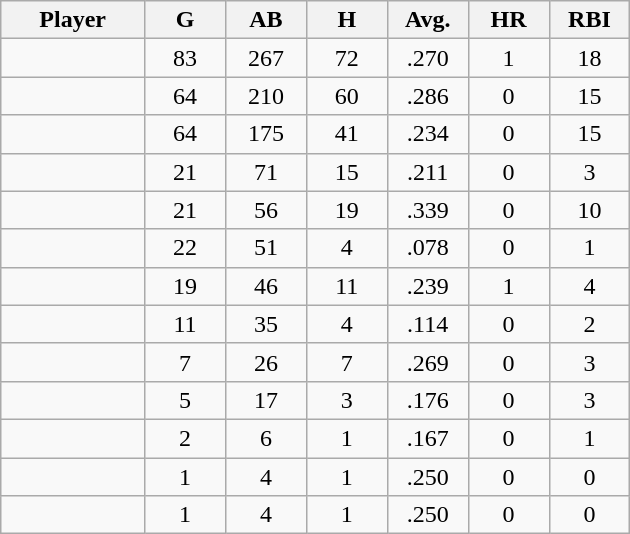<table class="wikitable sortable">
<tr>
<th bgcolor="#DDDDFF" width="16%">Player</th>
<th bgcolor="#DDDDFF" width="9%">G</th>
<th bgcolor="#DDDDFF" width="9%">AB</th>
<th bgcolor="#DDDDFF" width="9%">H</th>
<th bgcolor="#DDDDFF" width="9%">Avg.</th>
<th bgcolor="#DDDDFF" width="9%">HR</th>
<th bgcolor="#DDDDFF" width="9%">RBI</th>
</tr>
<tr align="center">
<td></td>
<td>83</td>
<td>267</td>
<td>72</td>
<td>.270</td>
<td>1</td>
<td>18</td>
</tr>
<tr align="center">
<td></td>
<td>64</td>
<td>210</td>
<td>60</td>
<td>.286</td>
<td>0</td>
<td>15</td>
</tr>
<tr align="center">
<td></td>
<td>64</td>
<td>175</td>
<td>41</td>
<td>.234</td>
<td>0</td>
<td>15</td>
</tr>
<tr align="center">
<td></td>
<td>21</td>
<td>71</td>
<td>15</td>
<td>.211</td>
<td>0</td>
<td>3</td>
</tr>
<tr align="center">
<td></td>
<td>21</td>
<td>56</td>
<td>19</td>
<td>.339</td>
<td>0</td>
<td>10</td>
</tr>
<tr align=center>
<td></td>
<td>22</td>
<td>51</td>
<td>4</td>
<td>.078</td>
<td>0</td>
<td>1</td>
</tr>
<tr align="center">
<td></td>
<td>19</td>
<td>46</td>
<td>11</td>
<td>.239</td>
<td>1</td>
<td>4</td>
</tr>
<tr align="center">
<td></td>
<td>11</td>
<td>35</td>
<td>4</td>
<td>.114</td>
<td>0</td>
<td>2</td>
</tr>
<tr align="center">
<td></td>
<td>7</td>
<td>26</td>
<td>7</td>
<td>.269</td>
<td>0</td>
<td>3</td>
</tr>
<tr align="center">
<td></td>
<td>5</td>
<td>17</td>
<td>3</td>
<td>.176</td>
<td>0</td>
<td>3</td>
</tr>
<tr align="center">
<td></td>
<td>2</td>
<td>6</td>
<td>1</td>
<td>.167</td>
<td>0</td>
<td>1</td>
</tr>
<tr align="center">
<td></td>
<td>1</td>
<td>4</td>
<td>1</td>
<td>.250</td>
<td>0</td>
<td>0</td>
</tr>
<tr align="center">
<td></td>
<td>1</td>
<td>4</td>
<td>1</td>
<td>.250</td>
<td>0</td>
<td>0</td>
</tr>
</table>
